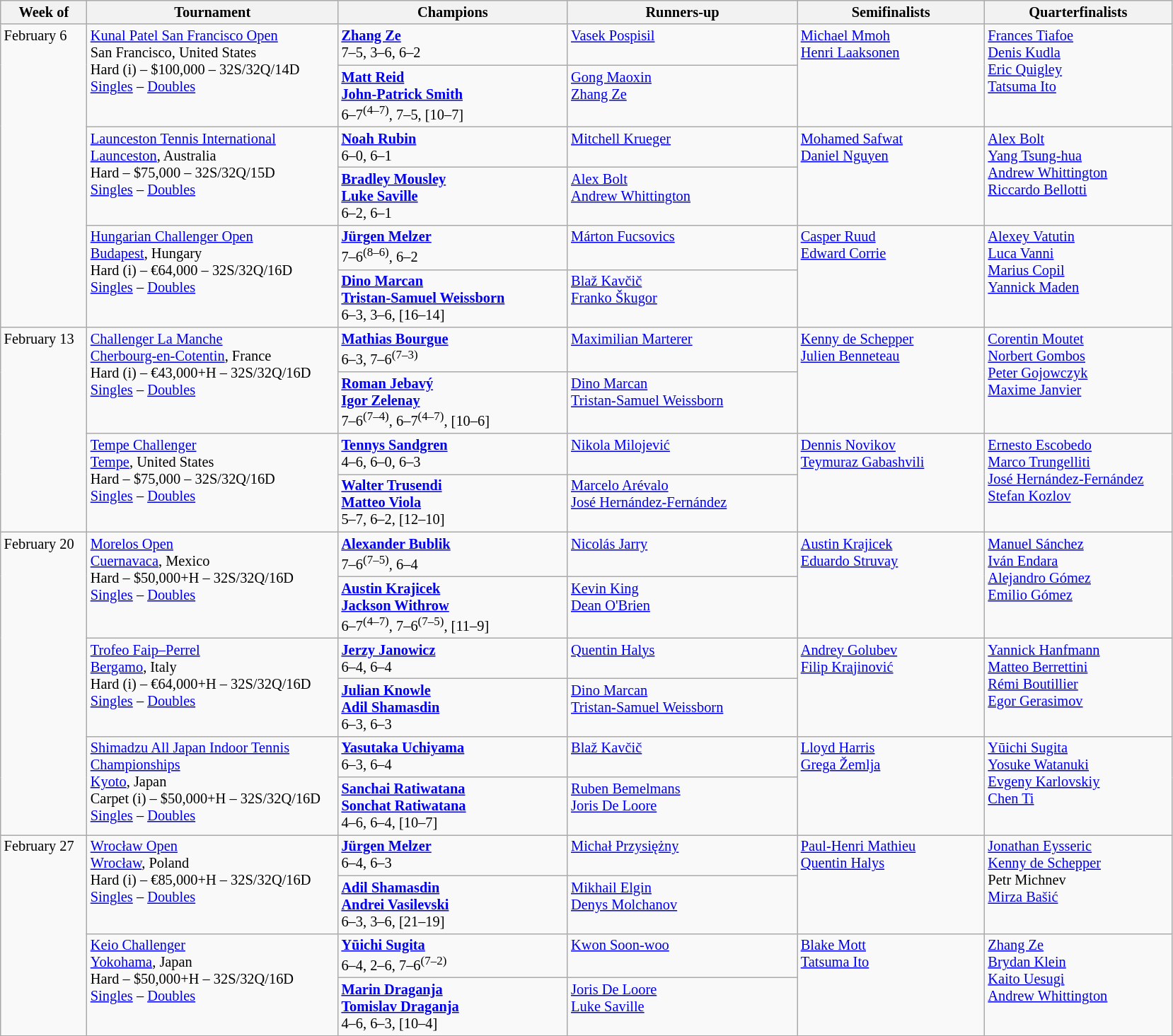<table class="wikitable" style="font-size:85%;">
<tr>
<th width="75">Week of</th>
<th width="230">Tournament</th>
<th width="210">Champions</th>
<th width="210">Runners-up</th>
<th width="170">Semifinalists</th>
<th width="170">Quarterfinalists</th>
</tr>
<tr valign=top>
<td rowspan=6>February 6</td>
<td rowspan=2><a href='#'>Kunal Patel San Francisco Open</a><br>San Francisco, United States <br> Hard (i) – $100,000 – 32S/32Q/14D<br><a href='#'>Singles</a> – <a href='#'>Doubles</a></td>
<td> <strong><a href='#'>Zhang Ze</a></strong><br>7–5, 3–6, 6–2</td>
<td> <a href='#'>Vasek Pospisil</a></td>
<td rowspan=2> <a href='#'>Michael Mmoh</a> <br>  <a href='#'>Henri Laaksonen</a></td>
<td rowspan=2> <a href='#'>Frances Tiafoe</a> <br> <a href='#'>Denis Kudla</a> <br> <a href='#'>Eric Quigley</a> <br>  <a href='#'>Tatsuma Ito</a></td>
</tr>
<tr valign=top>
<td> <strong><a href='#'>Matt Reid</a></strong><br> <strong><a href='#'>John-Patrick Smith</a></strong><br>6–7<sup>(4–7)</sup>, 7–5, [10–7]</td>
<td> <a href='#'>Gong Maoxin</a><br> <a href='#'>Zhang Ze</a></td>
</tr>
<tr valign=top>
<td rowspan=2><a href='#'>Launceston Tennis International</a><br><a href='#'>Launceston</a>, Australia <br> Hard – $75,000 – 32S/32Q/15D<br><a href='#'>Singles</a> – <a href='#'>Doubles</a></td>
<td> <strong><a href='#'>Noah Rubin</a></strong><br>6–0, 6–1</td>
<td> <a href='#'>Mitchell Krueger</a></td>
<td rowspan=2> <a href='#'>Mohamed Safwat</a> <br>  <a href='#'>Daniel Nguyen</a></td>
<td rowspan=2> <a href='#'>Alex Bolt</a> <br> <a href='#'>Yang Tsung-hua</a> <br> <a href='#'>Andrew Whittington</a> <br>  <a href='#'>Riccardo Bellotti</a></td>
</tr>
<tr valign=top>
<td> <strong><a href='#'>Bradley Mousley</a></strong><br> <strong><a href='#'>Luke Saville</a></strong><br>6–2, 6–1</td>
<td> <a href='#'>Alex Bolt</a><br> <a href='#'>Andrew Whittington</a></td>
</tr>
<tr valign=top>
<td rowspan=2><a href='#'>Hungarian Challenger Open</a><br><a href='#'>Budapest</a>, Hungary <br> Hard (i) – €64,000 – 32S/32Q/16D<br><a href='#'>Singles</a> – <a href='#'>Doubles</a></td>
<td> <strong><a href='#'>Jürgen Melzer</a></strong><br>7–6<sup>(8–6)</sup>, 6–2</td>
<td> <a href='#'>Márton Fucsovics</a></td>
<td rowspan=2> <a href='#'>Casper Ruud</a> <br> <a href='#'>Edward Corrie</a></td>
<td rowspan=2> <a href='#'>Alexey Vatutin</a> <br>  <a href='#'>Luca Vanni</a> <br> <a href='#'>Marius Copil</a> <br> <a href='#'>Yannick Maden</a></td>
</tr>
<tr valign=top>
<td> <strong><a href='#'>Dino Marcan</a></strong><br> <strong><a href='#'>Tristan-Samuel Weissborn</a></strong><br>6–3, 3–6, [16–14]</td>
<td> <a href='#'>Blaž Kavčič</a><br> <a href='#'>Franko Škugor</a></td>
</tr>
<tr valign=top>
<td rowspan=4>February 13</td>
<td rowspan=2><a href='#'>Challenger La Manche</a><br><a href='#'>Cherbourg-en-Cotentin</a>, France <br> Hard (i) – €43,000+H – 32S/32Q/16D<br><a href='#'>Singles</a> – <a href='#'>Doubles</a></td>
<td> <strong><a href='#'>Mathias Bourgue</a></strong><br>6–3, 7–6<sup>(7–3)</sup></td>
<td> <a href='#'>Maximilian Marterer</a></td>
<td rowspan=2> <a href='#'>Kenny de Schepper</a> <br>  <a href='#'>Julien Benneteau</a></td>
<td rowspan=2> <a href='#'>Corentin Moutet</a> <br> <a href='#'>Norbert Gombos</a> <br> <a href='#'>Peter Gojowczyk</a> <br>  <a href='#'>Maxime Janvier</a></td>
</tr>
<tr valign=top>
<td> <strong><a href='#'>Roman Jebavý</a></strong><br> <strong><a href='#'>Igor Zelenay</a></strong><br>7–6<sup>(7–4)</sup>, 6–7<sup>(4–7)</sup>, [10–6]</td>
<td> <a href='#'>Dino Marcan</a><br> <a href='#'>Tristan-Samuel Weissborn</a></td>
</tr>
<tr valign=top>
<td rowspan=2><a href='#'>Tempe Challenger</a><br><a href='#'>Tempe</a>, United States <br> Hard – $75,000 – 32S/32Q/16D<br><a href='#'>Singles</a> – <a href='#'>Doubles</a></td>
<td> <strong><a href='#'>Tennys Sandgren</a></strong><br>4–6, 6–0, 6–3</td>
<td> <a href='#'>Nikola Milojević</a></td>
<td rowspan=2> <a href='#'>Dennis Novikov</a> <br>  <a href='#'>Teymuraz Gabashvili</a></td>
<td rowspan=2> <a href='#'>Ernesto Escobedo</a> <br> <a href='#'>Marco Trungelliti</a> <br> <a href='#'>José Hernández-Fernández</a> <br>  <a href='#'>Stefan Kozlov</a></td>
</tr>
<tr valign=top>
<td> <strong><a href='#'>Walter Trusendi</a></strong><br> <strong><a href='#'>Matteo Viola</a></strong><br>5–7, 6–2, [12–10]</td>
<td> <a href='#'>Marcelo Arévalo</a><br> <a href='#'>José Hernández-Fernández</a></td>
</tr>
<tr valign=top>
<td rowspan=6>February 20</td>
<td rowspan=2><a href='#'>Morelos Open</a><br><a href='#'>Cuernavaca</a>, Mexico <br> Hard – $50,000+H – 32S/32Q/16D<br><a href='#'>Singles</a> – <a href='#'>Doubles</a></td>
<td> <strong><a href='#'>Alexander Bublik</a></strong><br>7–6<sup>(7–5)</sup>, 6–4</td>
<td> <a href='#'>Nicolás Jarry</a></td>
<td rowspan=2> <a href='#'>Austin Krajicek</a> <br>  <a href='#'>Eduardo Struvay</a></td>
<td rowspan=2> <a href='#'>Manuel Sánchez</a> <br> <a href='#'>Iván Endara</a> <br> <a href='#'>Alejandro Gómez</a> <br>  <a href='#'>Emilio Gómez</a></td>
</tr>
<tr valign=top>
<td> <strong><a href='#'>Austin Krajicek</a></strong><br> <strong><a href='#'>Jackson Withrow</a></strong><br>6–7<sup>(4–7)</sup>, 7–6<sup>(7–5)</sup>, [11–9]</td>
<td> <a href='#'>Kevin King</a><br> <a href='#'>Dean O'Brien</a></td>
</tr>
<tr valign=top>
<td rowspan=2><a href='#'>Trofeo Faip–Perrel</a><br><a href='#'>Bergamo</a>, Italy <br> Hard (i) – €64,000+H – 32S/32Q/16D<br><a href='#'>Singles</a> – <a href='#'>Doubles</a></td>
<td> <strong><a href='#'>Jerzy Janowicz</a></strong><br>6–4, 6–4</td>
<td> <a href='#'>Quentin Halys</a></td>
<td rowspan=2> <a href='#'>Andrey Golubev</a> <br>  <a href='#'>Filip Krajinović</a></td>
<td rowspan=2> <a href='#'>Yannick Hanfmann</a> <br> <a href='#'>Matteo Berrettini</a> <br> <a href='#'>Rémi Boutillier</a> <br>   <a href='#'>Egor Gerasimov</a></td>
</tr>
<tr valign=top>
<td> <strong><a href='#'>Julian Knowle</a></strong><br> <strong><a href='#'>Adil Shamasdin</a></strong><br>6–3, 6–3</td>
<td> <a href='#'>Dino Marcan</a><br> <a href='#'>Tristan-Samuel Weissborn</a></td>
</tr>
<tr valign=top>
<td rowspan=2><a href='#'>Shimadzu All Japan Indoor Tennis Championships</a><br><a href='#'>Kyoto</a>, Japan <br> Carpet (i) – $50,000+H – 32S/32Q/16D<br><a href='#'>Singles</a> – <a href='#'>Doubles</a></td>
<td> <strong><a href='#'>Yasutaka Uchiyama</a></strong><br>6–3, 6–4</td>
<td> <a href='#'>Blaž Kavčič</a></td>
<td rowspan=2> <a href='#'>Lloyd Harris</a> <br>  <a href='#'>Grega Žemlja</a></td>
<td rowspan=2> <a href='#'>Yūichi Sugita</a> <br> <a href='#'>Yosuke Watanuki</a> <br> <a href='#'>Evgeny Karlovskiy</a> <br>  <a href='#'>Chen Ti</a></td>
</tr>
<tr valign=top>
<td> <strong><a href='#'>Sanchai Ratiwatana</a></strong><br> <strong><a href='#'>Sonchat Ratiwatana</a></strong><br>4–6, 6–4, [10–7]</td>
<td> <a href='#'>Ruben Bemelmans</a><br> <a href='#'>Joris De Loore</a></td>
</tr>
<tr valign=top>
<td rowspan=4>February 27</td>
<td rowspan=2><a href='#'>Wrocław Open</a><br><a href='#'>Wrocław</a>, Poland <br> Hard (i) – €85,000+H – 32S/32Q/16D<br><a href='#'>Singles</a> – <a href='#'>Doubles</a></td>
<td> <strong><a href='#'>Jürgen Melzer</a></strong><br>6–4, 6–3</td>
<td> <a href='#'>Michał Przysiężny</a></td>
<td rowspan=2> <a href='#'>Paul-Henri Mathieu</a> <br>  <a href='#'>Quentin Halys</a></td>
<td rowspan=2> <a href='#'>Jonathan Eysseric</a> <br> <a href='#'>Kenny de Schepper</a> <br> Petr Michnev <br>  <a href='#'>Mirza Bašić</a></td>
</tr>
<tr valign=top>
<td> <strong><a href='#'>Adil Shamasdin</a></strong><br> <strong><a href='#'>Andrei Vasilevski</a></strong><br>6–3, 3–6, [21–19]</td>
<td> <a href='#'>Mikhail Elgin</a><br> <a href='#'>Denys Molchanov</a></td>
</tr>
<tr valign=top>
<td rowspan=2><a href='#'>Keio Challenger</a><br><a href='#'>Yokohama</a>, Japan <br> Hard – $50,000+H – 32S/32Q/16D<br><a href='#'>Singles</a> – <a href='#'>Doubles</a></td>
<td> <strong><a href='#'>Yūichi Sugita</a></strong><br>6–4, 2–6, 7–6<sup>(7–2)</sup></td>
<td> <a href='#'>Kwon Soon-woo</a></td>
<td rowspan=2> <a href='#'>Blake Mott</a> <br>  <a href='#'>Tatsuma Ito</a></td>
<td rowspan=2> <a href='#'>Zhang Ze</a> <br> <a href='#'>Brydan Klein</a> <br> <a href='#'>Kaito Uesugi</a> <br>  <a href='#'>Andrew Whittington</a></td>
</tr>
<tr valign=top>
<td> <strong><a href='#'>Marin Draganja</a></strong><br> <strong><a href='#'>Tomislav Draganja</a></strong><br>4–6, 6–3, [10–4]</td>
<td> <a href='#'>Joris De Loore</a><br> <a href='#'>Luke Saville</a></td>
</tr>
<tr valign=top>
</tr>
</table>
